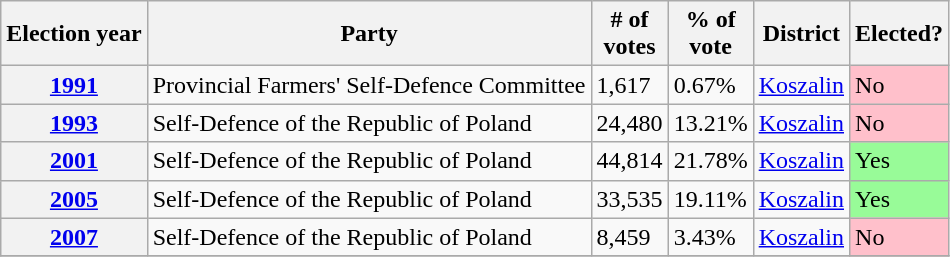<table class=wikitable>
<tr>
<th>Election year</th>
<th>Party</th>
<th># of<br>votes</th>
<th>% of<br>vote</th>
<th>District</th>
<th>Elected?</th>
</tr>
<tr>
<th><a href='#'>1991</a></th>
<td>Provincial Farmers' Self-Defence Committee</td>
<td>1,617</td>
<td>0.67%</td>
<td><a href='#'>Koszalin</a></td>
<td style="background:Pink;">No</td>
</tr>
<tr>
<th><a href='#'>1993</a></th>
<td>Self-Defence of the Republic of Poland</td>
<td>24,480</td>
<td>13.21%</td>
<td><a href='#'>Koszalin</a></td>
<td style="background:Pink;">No</td>
</tr>
<tr>
<th><a href='#'>2001</a></th>
<td>Self-Defence of the Republic of Poland</td>
<td>44,814</td>
<td>21.78%</td>
<td><a href='#'>Koszalin</a></td>
<td style="background:PaleGreen;">Yes</td>
</tr>
<tr>
<th><a href='#'>2005</a></th>
<td>Self-Defence of the Republic of Poland</td>
<td>33,535</td>
<td>19.11%</td>
<td><a href='#'>Koszalin</a></td>
<td style="background:PaleGreen;">Yes</td>
</tr>
<tr>
<th><a href='#'>2007</a></th>
<td>Self-Defence of the Republic of Poland</td>
<td>8,459</td>
<td>3.43%</td>
<td><a href='#'>Koszalin</a></td>
<td style="background:Pink;">No</td>
</tr>
<tr>
</tr>
</table>
